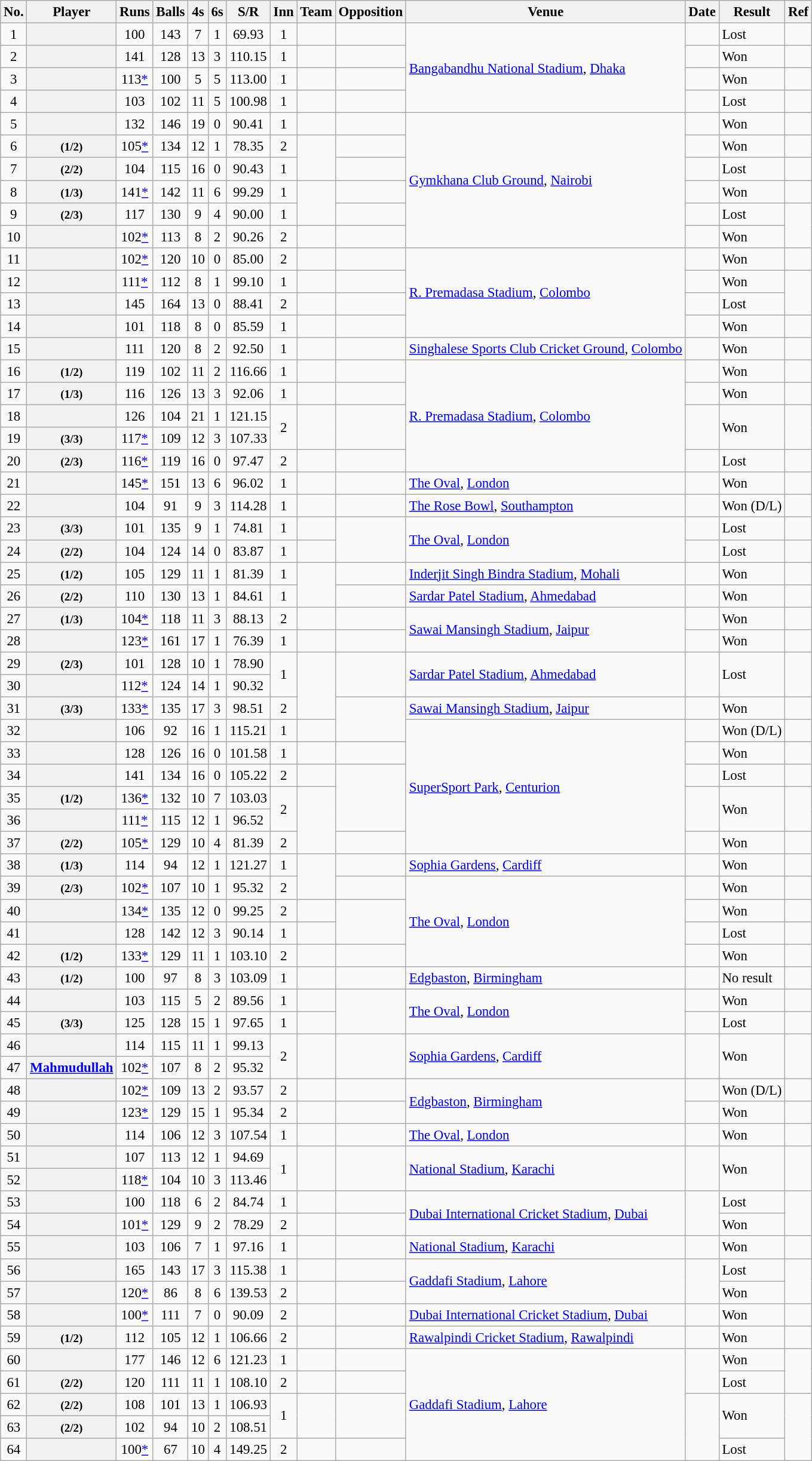<table class="wikitable sortable plainrowheaders" style="font-size: 95%">
<tr>
<th scope="col">No.</th>
<th scope="col">Player</th>
<th scope="col">Runs</th>
<th scope="col">Balls</th>
<th scope="col">4s</th>
<th scope="col">6s</th>
<th scope="col">S/R</th>
<th scope="col">Inn</th>
<th scope="col">Team</th>
<th scope="col">Opposition</th>
<th scope="col">Venue</th>
<th scope="col">Date</th>
<th scope="col">Result</th>
<th scope="col" class="unsortable">Ref</th>
</tr>
<tr>
<td align=center>1</td>
<th scope="row"></th>
<td align=center> 100</td>
<td align=center>143</td>
<td align=center>7</td>
<td align=center>1</td>
<td align=center>69.93</td>
<td align=center>1</td>
<td></td>
<td></td>
<td rowspan=4><a href='#'>Bangabandhu National Stadium</a>, <a href='#'>Dhaka</a></td>
<td></td>
<td>Lost</td>
<td></td>
</tr>
<tr>
<td align=center>2</td>
<th scope="row"></th>
<td align=center> 141</td>
<td align=center>128</td>
<td align=center>13</td>
<td align=center>3</td>
<td align=center>110.15</td>
<td align=center>1</td>
<td></td>
<td></td>
<td></td>
<td>Won</td>
<td></td>
</tr>
<tr>
<td align=center>3</td>
<th scope="row"></th>
<td align=center> 113<a href='#'>*</a></td>
<td align=center>100</td>
<td align=center>5</td>
<td align=center>5</td>
<td align=center>113.00</td>
<td align=center>1</td>
<td></td>
<td></td>
<td></td>
<td>Won</td>
<td></td>
</tr>
<tr>
<td align=center>4</td>
<th scope="row"></th>
<td align=center> 103 </td>
<td align=center>102</td>
<td align=center>11</td>
<td align=center>5</td>
<td align=center>100.98</td>
<td align=center>1</td>
<td></td>
<td></td>
<td></td>
<td>Lost</td>
<td></td>
</tr>
<tr>
<td align=center>5</td>
<th scope="row"></th>
<td align=center> 132</td>
<td align=center>146</td>
<td align=center>19</td>
<td align=center>0</td>
<td align=center>90.41</td>
<td align=center>1</td>
<td></td>
<td></td>
<td rowspan=6><a href='#'>Gymkhana Club Ground</a>, <a href='#'>Nairobi</a></td>
<td></td>
<td>Won</td>
<td></td>
</tr>
<tr>
<td align=center>6</td>
<th scope="row"> <small>(1/2)</small></th>
<td align=center> 105<a href='#'>*</a></td>
<td align=center>134</td>
<td align=center>12</td>
<td align=center>1</td>
<td align=center>78.35</td>
<td align=center>2</td>
<td rowspan=2></td>
<td></td>
<td></td>
<td>Won</td>
<td></td>
</tr>
<tr>
<td align=center>7</td>
<th scope="row"> <small>(2/2)</small></th>
<td align=center> 104</td>
<td align=center>115</td>
<td align=center>16</td>
<td align=center>0</td>
<td align=center>90.43</td>
<td align=center>1</td>
<td></td>
<td></td>
<td>Lost</td>
<td></td>
</tr>
<tr>
<td align=center>8</td>
<th scope="row"> <small>(1/3)</small></th>
<td align=center> 141<a href='#'>*</a></td>
<td align=center>142</td>
<td align=center>11</td>
<td align=center>6</td>
<td align=center>99.29</td>
<td align=center>1</td>
<td rowspan=2></td>
<td></td>
<td></td>
<td>Won</td>
<td></td>
</tr>
<tr>
<td align=center>9</td>
<th scope="row"> <small>(2/3)</small></th>
<td align=center> 117 </td>
<td align=center>130</td>
<td align=center>9</td>
<td align=center>4</td>
<td align=center>90.00</td>
<td align=center>1</td>
<td></td>
<td></td>
<td>Lost</td>
<td rowspan="2"></td>
</tr>
<tr>
<td align=center>10</td>
<th scope="row"></th>
<td align=center> 102<a href='#'>*</a> </td>
<td align=center>113</td>
<td align=center>8</td>
<td align=center>2</td>
<td align=center>90.26</td>
<td align=center>2</td>
<td></td>
<td></td>
<td></td>
<td>Won</td>
</tr>
<tr>
<td align=center>11</td>
<th scope="row"></th>
<td align=center> 102<a href='#'>*</a></td>
<td align=center>120</td>
<td align=center>10</td>
<td align=center>0</td>
<td align=center>85.00</td>
<td align=center>2</td>
<td></td>
<td></td>
<td rowspan=4><a href='#'>R. Premadasa Stadium</a>, <a href='#'>Colombo</a></td>
<td></td>
<td>Won</td>
<td></td>
</tr>
<tr>
<td align=center>12</td>
<th scope="row"></th>
<td align=center> 111<a href='#'>*</a></td>
<td align=center>112</td>
<td align=center>8</td>
<td align=center>1</td>
<td align=center>99.10</td>
<td align=center>1</td>
<td></td>
<td></td>
<td></td>
<td>Won</td>
<td rowspan="2"></td>
</tr>
<tr>
<td align=center>13</td>
<th scope="row"></th>
<td align=center> 145</td>
<td align=center>164</td>
<td align=center>13</td>
<td align=center>0</td>
<td align=center>88.41</td>
<td align=center>2</td>
<td></td>
<td></td>
<td></td>
<td>Lost</td>
</tr>
<tr>
<td align=center>14</td>
<th scope="row"></th>
<td align=center> 101</td>
<td align=center>118</td>
<td align=center>8</td>
<td align=center>0</td>
<td align=center>85.59</td>
<td align=center>1</td>
<td></td>
<td></td>
<td></td>
<td>Won</td>
<td></td>
</tr>
<tr>
<td align=center>15</td>
<th scope="row"></th>
<td align=center> 111</td>
<td align=center>120</td>
<td align=center>8</td>
<td align=center>2</td>
<td align=center>92.50</td>
<td align=center>1</td>
<td></td>
<td></td>
<td><a href='#'>Singhalese Sports Club Cricket Ground</a>, <a href='#'>Colombo</a></td>
<td></td>
<td>Won</td>
<td></td>
</tr>
<tr>
<td align=center>16</td>
<th scope="row"> <small>(1/2)</small></th>
<td align=center> 119</td>
<td align=center>102</td>
<td align=center>11</td>
<td align=center>2</td>
<td align=center>116.66</td>
<td align=center>1</td>
<td></td>
<td></td>
<td rowspan=5><a href='#'>R. Premadasa Stadium</a>, <a href='#'>Colombo</a></td>
<td></td>
<td>Won</td>
<td></td>
</tr>
<tr>
<td align=center>17</td>
<th scope="row"> <small>(1/3)</small></th>
<td align=center> 116</td>
<td align=center>126</td>
<td align=center>13</td>
<td align=center>3</td>
<td align=center>92.06</td>
<td align=center>1</td>
<td></td>
<td></td>
<td></td>
<td>Won</td>
<td></td>
</tr>
<tr>
<td align=center>18</td>
<th scope="row"></th>
<td align=center> 126</td>
<td align=center>104</td>
<td align=center>21</td>
<td align=center>1</td>
<td align=center>121.15</td>
<td align=center rowspan=2>2</td>
<td rowspan=2></td>
<td rowspan=2></td>
<td rowspan=2></td>
<td rowspan=2>Won</td>
<td rowspan=2></td>
</tr>
<tr>
<td align=center>19</td>
<th scope="row"> <small>(3/3)</small></th>
<td align=center> 117<a href='#'>*</a></td>
<td align=center>109</td>
<td align=center>12</td>
<td align=center>3</td>
<td align=center>107.33</td>
</tr>
<tr>
<td align=center>20</td>
<th scope="row"> <small>(2/3)</small></th>
<td align=center> 116<a href='#'>*</a></td>
<td align=center>119</td>
<td align=center>16</td>
<td align=center>0</td>
<td align=center>97.47</td>
<td align=center>2</td>
<td></td>
<td></td>
<td></td>
<td>Lost</td>
<td></td>
</tr>
<tr>
<td align=center>21</td>
<th scope="row"></th>
<td align=center> 145<a href='#'>*</a></td>
<td align=center>151</td>
<td align=center>13</td>
<td align=center>6</td>
<td align=center>96.02</td>
<td align=center>1</td>
<td></td>
<td></td>
<td><a href='#'>The Oval</a>, <a href='#'>London</a></td>
<td></td>
<td>Won</td>
<td></td>
</tr>
<tr>
<td align=center>22</td>
<th scope="row"></th>
<td align=center> 104</td>
<td align=center>91</td>
<td align=center>9</td>
<td align=center>3</td>
<td align=center>114.28</td>
<td align=center>1</td>
<td></td>
<td></td>
<td><a href='#'>The Rose Bowl</a>, <a href='#'>Southampton</a></td>
<td></td>
<td>Won (D/L)</td>
<td></td>
</tr>
<tr>
<td align=center>23</td>
<th scope="row"> <small>(3/3)</small></th>
<td align=center> 101</td>
<td align=center>135</td>
<td align=center>9</td>
<td align=center>1</td>
<td align=center>74.81</td>
<td align=center>1</td>
<td></td>
<td rowspan=2></td>
<td rowspan=2><a href='#'>The Oval</a>, <a href='#'>London</a></td>
<td></td>
<td>Lost</td>
<td></td>
</tr>
<tr>
<td align=center>24</td>
<th scope="row"> <small>(2/2)</small></th>
<td align=center> 104 </td>
<td align=center>124</td>
<td align=center>14</td>
<td align=center>0</td>
<td align=center>83.87</td>
<td align=center>1</td>
<td></td>
<td></td>
<td>Lost</td>
<td></td>
</tr>
<tr>
<td align=center>25</td>
<th scope="row"> <small>(1/2)</small></th>
<td align=center> 105</td>
<td align=center>129</td>
<td align=center>11</td>
<td align=center>1</td>
<td align=center>81.39</td>
<td align=center>1</td>
<td rowspan=2></td>
<td></td>
<td><a href='#'>Inderjit Singh Bindra Stadium</a>, <a href='#'>Mohali</a></td>
<td></td>
<td>Won</td>
<td></td>
</tr>
<tr>
<td align=center>26</td>
<th scope="row"> <small>(2/2)</small></th>
<td align=center> 110</td>
<td align=center>130</td>
<td align=center>13</td>
<td align=center>1</td>
<td align=center>84.61</td>
<td align=center>1</td>
<td></td>
<td><a href='#'>Sardar Patel Stadium</a>, <a href='#'>Ahmedabad</a></td>
<td></td>
<td>Won</td>
<td></td>
</tr>
<tr>
<td align=center>27</td>
<th scope="row"> <small>(1/3)</small></th>
<td align=center> 104<a href='#'>*</a></td>
<td align=center>118</td>
<td align=center>11</td>
<td align=center>3</td>
<td align=center>88.13</td>
<td align=center>2</td>
<td></td>
<td></td>
<td rowspan=2><a href='#'>Sawai Mansingh Stadium</a>, <a href='#'>Jaipur</a></td>
<td></td>
<td>Won</td>
<td></td>
</tr>
<tr>
<td align=center>28</td>
<th scope="row"></th>
<td align=center> 123<a href='#'>*</a></td>
<td align=center>161</td>
<td align=center>17</td>
<td align=center>1</td>
<td align=center>76.39</td>
<td align=center>1</td>
<td></td>
<td></td>
<td></td>
<td>Won</td>
<td></td>
</tr>
<tr>
<td align=center>29</td>
<th scope="row"> <small>(2/3)</small></th>
<td align=center> 101</td>
<td align=center>128</td>
<td align=center>10</td>
<td align=center>1</td>
<td align=center>78.90</td>
<td align=center rowspan=2>1</td>
<td rowspan=3></td>
<td rowspan=2></td>
<td rowspan=2><a href='#'>Sardar Patel Stadium</a>, <a href='#'>Ahmedabad</a></td>
<td rowspan=2></td>
<td rowspan=2>Lost</td>
<td rowspan=2></td>
</tr>
<tr>
<td align=center>30</td>
<th scope="row"></th>
<td align=center> 112<a href='#'>*</a></td>
<td align=center>124</td>
<td align=center>14</td>
<td align=center>1</td>
<td align=center>90.32</td>
</tr>
<tr>
<td align=center>31</td>
<th scope="row"> <small>(3/3)</small></th>
<td align=center> 133<a href='#'>*</a></td>
<td align=center>135</td>
<td align=center>17</td>
<td align=center>3</td>
<td align=center>98.51</td>
<td align=center>2</td>
<td rowspan=2></td>
<td><a href='#'>Sawai Mansingh Stadium</a>, <a href='#'>Jaipur</a></td>
<td></td>
<td>Won</td>
<td></td>
</tr>
<tr>
<td align=center>32</td>
<th scope="row"></th>
<td align=center> 106</td>
<td align=center>92</td>
<td align=center>16</td>
<td align=center>1</td>
<td align=center>115.21</td>
<td align=center>1</td>
<td></td>
<td rowspan=6><a href='#'>SuperSport Park</a>, <a href='#'>Centurion</a></td>
<td></td>
<td>Won (D/L)</td>
<td></td>
</tr>
<tr>
<td align=center>33</td>
<th scope="row"></th>
<td align=center> 128</td>
<td align=center>126</td>
<td align=center>16</td>
<td align=center>0</td>
<td align=center>101.58</td>
<td align=center>1</td>
<td></td>
<td></td>
<td></td>
<td>Won</td>
<td></td>
</tr>
<tr>
<td align=center>34</td>
<th scope="row"></th>
<td align=center> 141</td>
<td align=center>134</td>
<td align=center>16</td>
<td align=center>0</td>
<td align=center>105.22</td>
<td align=center>2</td>
<td></td>
<td rowspan=3></td>
<td></td>
<td>Lost</td>
<td></td>
</tr>
<tr>
<td align=center>35</td>
<th scope="row"> <small>(1/2)</small></th>
<td align=center> 136<a href='#'>*</a></td>
<td align=center>132</td>
<td align=center>10</td>
<td align=center>7</td>
<td align=center>103.03</td>
<td align=center rowspan=2>2</td>
<td rowspan=3></td>
<td rowspan=2></td>
<td rowspan=2>Won</td>
<td rowspan=2></td>
</tr>
<tr>
<td align=center>36</td>
<th scope="row"></th>
<td align=center> 111<a href='#'>*</a></td>
<td align=center>115</td>
<td align=center>12</td>
<td align=center>1</td>
<td align=center>96.52</td>
</tr>
<tr>
<td align=center>37</td>
<th scope="row"> <small>(2/2)</small></th>
<td align=center> 105<a href='#'>*</a> </td>
<td align=center>129</td>
<td align=center>10</td>
<td align=center>4</td>
<td align=center>81.39</td>
<td align=center>2</td>
<td></td>
<td></td>
<td>Won</td>
<td></td>
</tr>
<tr>
<td align=center>38</td>
<th scope="row"> <small>(1/3)</small></th>
<td align=center> 114</td>
<td align=center>94</td>
<td align=center>12</td>
<td align=center>1</td>
<td align=center>121.27</td>
<td align=center>1</td>
<td rowspan=2></td>
<td></td>
<td><a href='#'>Sophia Gardens</a>, <a href='#'>Cardiff</a></td>
<td></td>
<td>Won</td>
<td></td>
</tr>
<tr>
<td align=center>39</td>
<th scope="row"> <small>(2/3)</small></th>
<td align=center> 102<a href='#'>*</a></td>
<td align=center>107</td>
<td align=center>10</td>
<td align=center>1</td>
<td align=center>95.32</td>
<td align=center>2</td>
<td></td>
<td rowspan=4><a href='#'>The Oval</a>, <a href='#'>London</a></td>
<td></td>
<td>Won</td>
<td></td>
</tr>
<tr>
<td align=center>40</td>
<th scope="row"></th>
<td align=center> 134<a href='#'>*</a></td>
<td align=center>135</td>
<td align=center>12</td>
<td align=center>0</td>
<td align=center>99.25</td>
<td align=center>2</td>
<td></td>
<td rowspan=2></td>
<td></td>
<td>Won</td>
<td></td>
</tr>
<tr>
<td align=center>41</td>
<th scope="row"></th>
<td align=center> 128</td>
<td align=center>142</td>
<td align=center>12</td>
<td align=center>3</td>
<td align=center>90.14</td>
<td align=center>1</td>
<td></td>
<td></td>
<td>Lost</td>
<td></td>
</tr>
<tr>
<td align=center>42</td>
<th scope="row"> <small>(1/2)</small></th>
<td align=center> 133<a href='#'>*</a></td>
<td align=center>129</td>
<td align=center>11</td>
<td align=center>1</td>
<td align=center>103.10</td>
<td align=center>2</td>
<td></td>
<td></td>
<td></td>
<td>Won</td>
<td></td>
</tr>
<tr>
<td align=center>43</td>
<th scope="row"> <small>(1/2)</small></th>
<td align=center> 100</td>
<td align=center>97</td>
<td align=center>8</td>
<td align=center>3</td>
<td align=center>103.09</td>
<td align=center>1</td>
<td></td>
<td></td>
<td><a href='#'>Edgbaston</a>, <a href='#'>Birmingham</a></td>
<td></td>
<td>No result</td>
<td></td>
</tr>
<tr>
<td align=center>44</td>
<th scope="row"></th>
<td align=center> 103</td>
<td align=center>115</td>
<td align=center>5</td>
<td align=center>2</td>
<td align=center>89.56</td>
<td align=center>1</td>
<td></td>
<td rowspan=2></td>
<td rowspan=2><a href='#'>The Oval</a>, <a href='#'>London</a></td>
<td></td>
<td>Won</td>
<td></td>
</tr>
<tr>
<td align=center>45</td>
<th scope="row"> <small>(3/3)</small></th>
<td align=center> 125</td>
<td align=center>128</td>
<td align=center>15</td>
<td align=center>1</td>
<td align=center>97.65</td>
<td align=center>1</td>
<td></td>
<td></td>
<td>Lost</td>
<td></td>
</tr>
<tr>
<td align=center>46</td>
<th scope="row"></th>
<td align=center> 114</td>
<td align=center>115</td>
<td align=center>11</td>
<td align=center>1</td>
<td align=center>99.13</td>
<td align=center rowspan=2>2</td>
<td rowspan=2></td>
<td rowspan=2></td>
<td rowspan=2><a href='#'>Sophia Gardens</a>, <a href='#'>Cardiff</a></td>
<td rowspan=2></td>
<td rowspan=2>Won</td>
<td rowspan=2></td>
</tr>
<tr>
<td align=center>47</td>
<th scope="row"><a href='#'>Mahmudullah</a></th>
<td align=center> 102<a href='#'>*</a></td>
<td align=center>107</td>
<td align=center>8</td>
<td align=center>2</td>
<td align=center>95.32</td>
</tr>
<tr>
<td align=center>48</td>
<th scope="row"></th>
<td align=center> 102<a href='#'>*</a></td>
<td align=center>109</td>
<td align=center>13</td>
<td align=center>2</td>
<td align=center>93.57</td>
<td align=center>2</td>
<td></td>
<td></td>
<td rowspan=2><a href='#'>Edgbaston</a>, <a href='#'>Birmingham</a></td>
<td></td>
<td>Won (D/L)</td>
<td></td>
</tr>
<tr>
<td align=center>49</td>
<th scope="row"></th>
<td align=center> 123<a href='#'>*</a></td>
<td align=center>129</td>
<td align=center>15</td>
<td align=center>1</td>
<td align=center>95.34</td>
<td align=center>2</td>
<td></td>
<td></td>
<td></td>
<td>Won</td>
<td></td>
</tr>
<tr>
<td align=center>50</td>
<th scope="row"></th>
<td align=center> 114 </td>
<td align=center>106</td>
<td align=center>12</td>
<td align=center>3</td>
<td align=center>107.54</td>
<td align=center>1</td>
<td></td>
<td></td>
<td><a href='#'>The Oval</a>, <a href='#'>London</a></td>
<td></td>
<td>Won</td>
<td></td>
</tr>
<tr>
<td align=center>51</td>
<th scope="row"></th>
<td align=center> 107</td>
<td align=center>113</td>
<td align=center>12</td>
<td align=center>1</td>
<td align=center>94.69</td>
<td rowspan=2 align=center>1</td>
<td rowspan=2></td>
<td rowspan=2></td>
<td rowspan=2><a href='#'>National Stadium</a>, <a href='#'>Karachi</a></td>
<td rowspan=2></td>
<td rowspan=2>Won</td>
<td rowspan=2></td>
</tr>
<tr>
<td align=center>52</td>
<th scope="row"></th>
<td align=center> 118<a href='#'>*</a></td>
<td align=center>104</td>
<td align=center>10</td>
<td align=center>3</td>
<td align=center>113.46</td>
</tr>
<tr>
<td align=center>53</td>
<th scope="row"></th>
<td align=center> 100</td>
<td align=center>118</td>
<td align=center>6</td>
<td align=center>2</td>
<td align=center>84.74</td>
<td align=center>1</td>
<td></td>
<td></td>
<td rowspan=2><a href='#'>Dubai International Cricket Stadium</a>, <a href='#'>Dubai</a></td>
<td rowspan=2></td>
<td>Lost</td>
<td rowspan=2></td>
</tr>
<tr>
<td align=center>54</td>
<th scope="row"></th>
<td align=center> 101<a href='#'>*</a></td>
<td align=center>129</td>
<td align=center>9</td>
<td align=center>2</td>
<td align=center>78.29</td>
<td align=center>2</td>
<td></td>
<td></td>
<td>Won</td>
</tr>
<tr>
<td align=center>55</td>
<th scope="row"></th>
<td align=center> 103</td>
<td align=center>106</td>
<td align=center>7</td>
<td align=center>1</td>
<td align=center>97.16</td>
<td align=center>1</td>
<td></td>
<td></td>
<td><a href='#'>National Stadium</a>, <a href='#'>Karachi</a></td>
<td></td>
<td>Won</td>
<td></td>
</tr>
<tr>
<td align=center>56</td>
<th scope="row"></th>
<td align=center> 165</td>
<td align=center>143</td>
<td align=center>17</td>
<td align=center>3</td>
<td align=center>115.38</td>
<td align=center>1</td>
<td></td>
<td></td>
<td rowspan=2><a href='#'>Gaddafi Stadium</a>, <a href='#'>Lahore</a></td>
<td rowspan=2></td>
<td>Lost</td>
<td rowspan=2></td>
</tr>
<tr>
<td align=center>57</td>
<th scope="row"></th>
<td align=center> 120<a href='#'>*</a></td>
<td align=center>86</td>
<td align=center>8</td>
<td align=center>6</td>
<td align=center>139.53</td>
<td align=center>2</td>
<td></td>
<td></td>
<td>Won</td>
</tr>
<tr>
<td align=center>58</td>
<th scope="row"></th>
<td align=center> 100<a href='#'>*</a></td>
<td align=center>111</td>
<td align=center>7</td>
<td align=center>0</td>
<td align=center>90.09</td>
<td align=center>2</td>
<td></td>
<td></td>
<td><a href='#'>Dubai International Cricket Stadium</a>, <a href='#'>Dubai</a></td>
<td></td>
<td>Won</td>
<td></td>
</tr>
<tr>
<td align=center>59</td>
<th scope="row"> <small>(1/2)</small></th>
<td align=center> 112</td>
<td align=center>105</td>
<td align=center>12</td>
<td align=center>1</td>
<td align=center>106.66</td>
<td align=center>2</td>
<td></td>
<td></td>
<td><a href='#'>Rawalpindi Cricket Stadium</a>, <a href='#'>Rawalpindi</a></td>
<td></td>
<td>Won</td>
<td></td>
</tr>
<tr>
<td align=center>60</td>
<th scope="row"></th>
<td align=center> 177</td>
<td align=center>146</td>
<td align=center>12</td>
<td align=center>6</td>
<td align=center>121.23</td>
<td align=center>1</td>
<td></td>
<td></td>
<td rowspan="5"><a href='#'>Gaddafi Stadium</a>, <a href='#'>Lahore</a></td>
<td rowspan=2></td>
<td>Won</td>
<td rowspan=2></td>
</tr>
<tr>
<td align=center>61</td>
<th scope="row"> <small>(2/2)</small></th>
<td align=center> 120</td>
<td align=center>111</td>
<td align=center>11</td>
<td align=center>1</td>
<td align=center>108.10</td>
<td align=center>2</td>
<td></td>
<td></td>
<td>Lost</td>
</tr>
<tr>
<td align=center>62</td>
<th scope="row"> <small>(2/2)</small></th>
<td align=center> 108</td>
<td align=center>101</td>
<td align=center>13</td>
<td align=center>1</td>
<td align=center>106.93</td>
<td rowspan=2 align=center>1</td>
<td rowspan=2></td>
<td rowspan=2></td>
<td rowspan=3></td>
<td rowspan=2>Won</td>
<td rowspan=3></td>
</tr>
<tr>
<td align=center>63</td>
<th scope="row"> <small>(2/2)</small></th>
<td align=center> 102</td>
<td align=center>94</td>
<td align=center>10</td>
<td align=center>2</td>
<td align=center>108.51</td>
</tr>
<tr>
<td align=center>64</td>
<th scope="row"></th>
<td align=center> 100<a href='#'>*</a></td>
<td align=center>67</td>
<td align=center>10</td>
<td align=center>4</td>
<td align=center>149.25</td>
<td align=center>2</td>
<td></td>
<td></td>
<td>Lost</td>
</tr>
</table>
